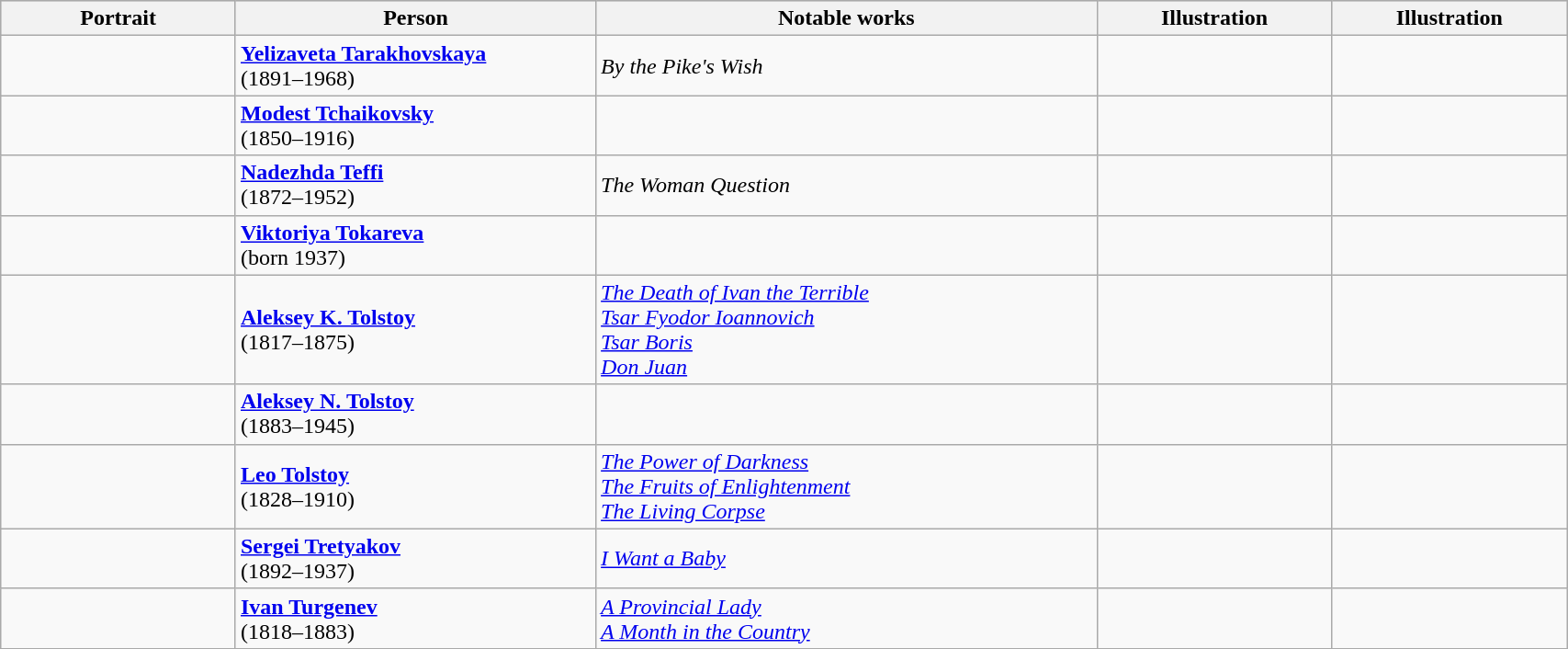<table class="wikitable" style="width:90%;">
<tr bgcolor="#cccccc">
<th width=15%>Portrait</th>
<th width=23%>Person</th>
<th width=32%>Notable works</th>
<th width=15%>Illustration</th>
<th width=15%>Illustration</th>
</tr>
<tr>
<td align=center></td>
<td><strong><a href='#'>Yelizaveta Tarakhovskaya</a></strong><br>(1891–1968)</td>
<td><em>By the Pike's Wish</em></td>
<td align=center></td>
<td align=center></td>
</tr>
<tr>
<td align=center></td>
<td><strong><a href='#'>Modest Tchaikovsky</a></strong><br>(1850–1916)</td>
<td></td>
<td align=center></td>
<td align=center></td>
</tr>
<tr>
<td align=center></td>
<td><strong><a href='#'>Nadezhda Teffi</a></strong><br>(1872–1952)</td>
<td><em>The Woman Question</em></td>
<td align=center></td>
<td align=center></td>
</tr>
<tr>
<td align=center></td>
<td><strong><a href='#'>Viktoriya Tokareva</a></strong><br>(born 1937)</td>
<td></td>
<td align=center></td>
<td align=center></td>
</tr>
<tr>
<td align=center></td>
<td><strong><a href='#'>Aleksey K. Tolstoy</a></strong><br>(1817–1875)</td>
<td><em><a href='#'>The Death of Ivan the Terrible</a></em><br><em><a href='#'>Tsar Fyodor Ioannovich</a></em><br><em><a href='#'>Tsar Boris</a></em><br><em><a href='#'>Don Juan</a></em></td>
<td align=center></td>
<td align=center></td>
</tr>
<tr>
<td align=center></td>
<td><strong><a href='#'>Aleksey N. Tolstoy</a></strong><br>(1883–1945)</td>
<td></td>
<td align=center></td>
<td align=center></td>
</tr>
<tr>
<td align=center></td>
<td><strong><a href='#'>Leo Tolstoy</a></strong><br>(1828–1910)</td>
<td><em><a href='#'>The Power of Darkness</a></em><br><em><a href='#'>The Fruits of Enlightenment</a></em><br><em><a href='#'>The Living Corpse</a></em></td>
<td align=center></td>
<td align=center></td>
</tr>
<tr>
<td align=center></td>
<td><strong><a href='#'>Sergei Tretyakov</a></strong><br>(1892–1937)</td>
<td><em><a href='#'>I Want a Baby</a></em></td>
<td align=center></td>
<td align=center></td>
</tr>
<tr>
<td align=center></td>
<td><strong><a href='#'>Ivan Turgenev</a></strong><br>(1818–1883)</td>
<td><em><a href='#'>A Provincial Lady</a></em><br><em><a href='#'>A Month in the Country</a></em></td>
<td align=center></td>
<td align=center></td>
</tr>
<tr>
</tr>
</table>
